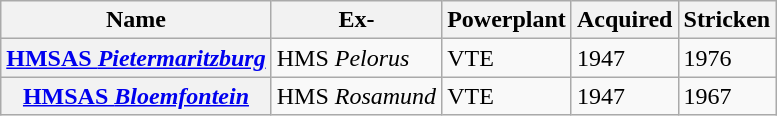<table class="wikitable sortable plainrowheaders">
<tr>
<th scope="col">Name</th>
<th scope="col">Ex-</th>
<th scope="col">Powerplant</th>
<th scope="col">Acquired</th>
<th scope="col">Stricken</th>
</tr>
<tr>
<th scope="row"><a href='#'>HMSAS <em>Pietermaritzburg</em></a></th>
<td>HMS <em>Pelorus</em></td>
<td>VTE</td>
<td>1947</td>
<td>1976</td>
</tr>
<tr>
<th scope="row"><a href='#'>HMSAS <em>Bloemfontein</em></a></th>
<td>HMS <em>Rosamund</em></td>
<td>VTE</td>
<td>1947</td>
<td>1967</td>
</tr>
</table>
